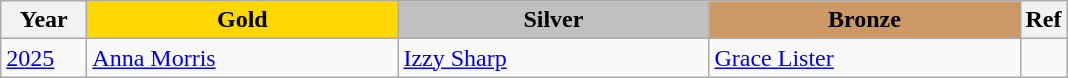<table class="wikitable" style="font-size: 100%">
<tr>
<th width=50>Year</th>
<th width=200 style="background-color: gold;">Gold</th>
<th width=200 style="background-color: silver;">Silver</th>
<th width=200 style="background-color: #cc9966;">Bronze</th>
<th width=20>Ref</th>
</tr>
<tr>
<td><a href='#'>2025</a></td>
<td><a href='#'>Anna Morris</a></td>
<td><a href='#'>Izzy Sharp</a></td>
<td><a href='#'>Grace Lister</a></td>
<td></td>
</tr>
</table>
